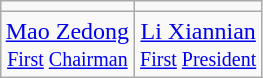<table class="wikitable" style="text-align:left; float:right; margin-right:9px; margin-left:2px;">
<tr>
<td style="text-align:left;"></td>
<td style="text-align:left;"></td>
</tr>
<tr>
<td style="text-align:center;"><a href='#'>Mao Zedong</a><br><small><a href='#'>First</a> <a href='#'>Chairman</a></small></td>
<td style="text-align:center;"><a href='#'>Li Xiannian</a><br><small><a href='#'>First</a> <a href='#'>President</a></small></td>
</tr>
</table>
